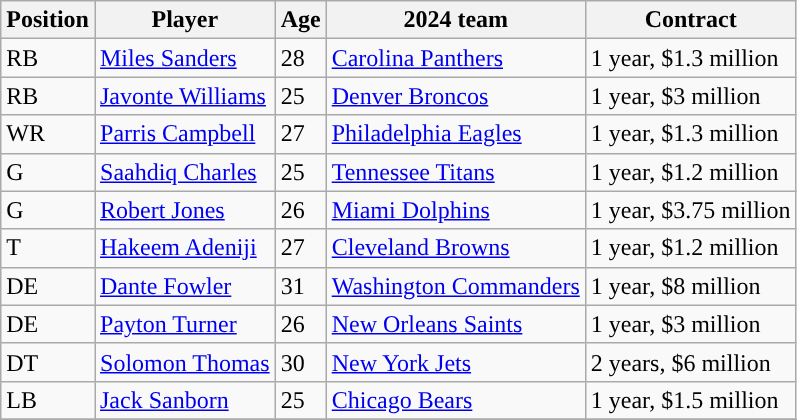<table class="wikitable">
<tr>
<th>Position</th>
<th>Player</th>
<th>Age</th>
<th>2024 team</th>
<th>Contract</th>
</tr>
<tr>
<td>RB</td>
<td><a href='#'>Miles Sanders</a></td>
<td>28</td>
<td><a href='#'>Carolina Panthers</a></td>
<td>1 year, $1.3 million</td>
</tr>
<tr>
<td>RB</td>
<td><a href='#'>Javonte Williams</a></td>
<td>25</td>
<td><a href='#'>Denver Broncos</a></td>
<td>1 year, $3 million</td>
</tr>
<tr>
<td>WR</td>
<td><a href='#'>Parris Campbell</a></td>
<td>27</td>
<td><a href='#'>Philadelphia Eagles</a></td>
<td>1 year, $1.3 million</td>
</tr>
<tr>
<td>G</td>
<td><a href='#'>Saahdiq Charles</a></td>
<td>25</td>
<td><a href='#'>Tennessee Titans</a></td>
<td>1 year, $1.2 million</td>
</tr>
<tr>
<td>G</td>
<td><a href='#'>Robert Jones</a></td>
<td>26</td>
<td><a href='#'>Miami Dolphins</a></td>
<td>1 year, $3.75 million</td>
</tr>
<tr>
<td>T</td>
<td><a href='#'>Hakeem Adeniji</a></td>
<td>27</td>
<td><a href='#'>Cleveland Browns</a></td>
<td>1 year, $1.2 million</td>
</tr>
<tr>
<td>DE</td>
<td><a href='#'>Dante Fowler</a></td>
<td>31</td>
<td><a href='#'>Washington Commanders</a></td>
<td>1 year, $8 million</td>
</tr>
<tr>
<td>DE</td>
<td><a href='#'>Payton Turner</a></td>
<td>26</td>
<td><a href='#'>New Orleans Saints</a></td>
<td>1 year, $3 million</td>
</tr>
<tr>
<td>DT</td>
<td><a href='#'>Solomon Thomas</a></td>
<td>30</td>
<td><a href='#'>New York Jets</a></td>
<td>2 years, $6 million</td>
</tr>
<tr>
<td>LB</td>
<td><a href='#'>Jack Sanborn</a></td>
<td>25</td>
<td><a href='#'>Chicago Bears</a></td>
<td>1 year, $1.5 million</td>
</tr>
<tr>
</tr>
</table>
